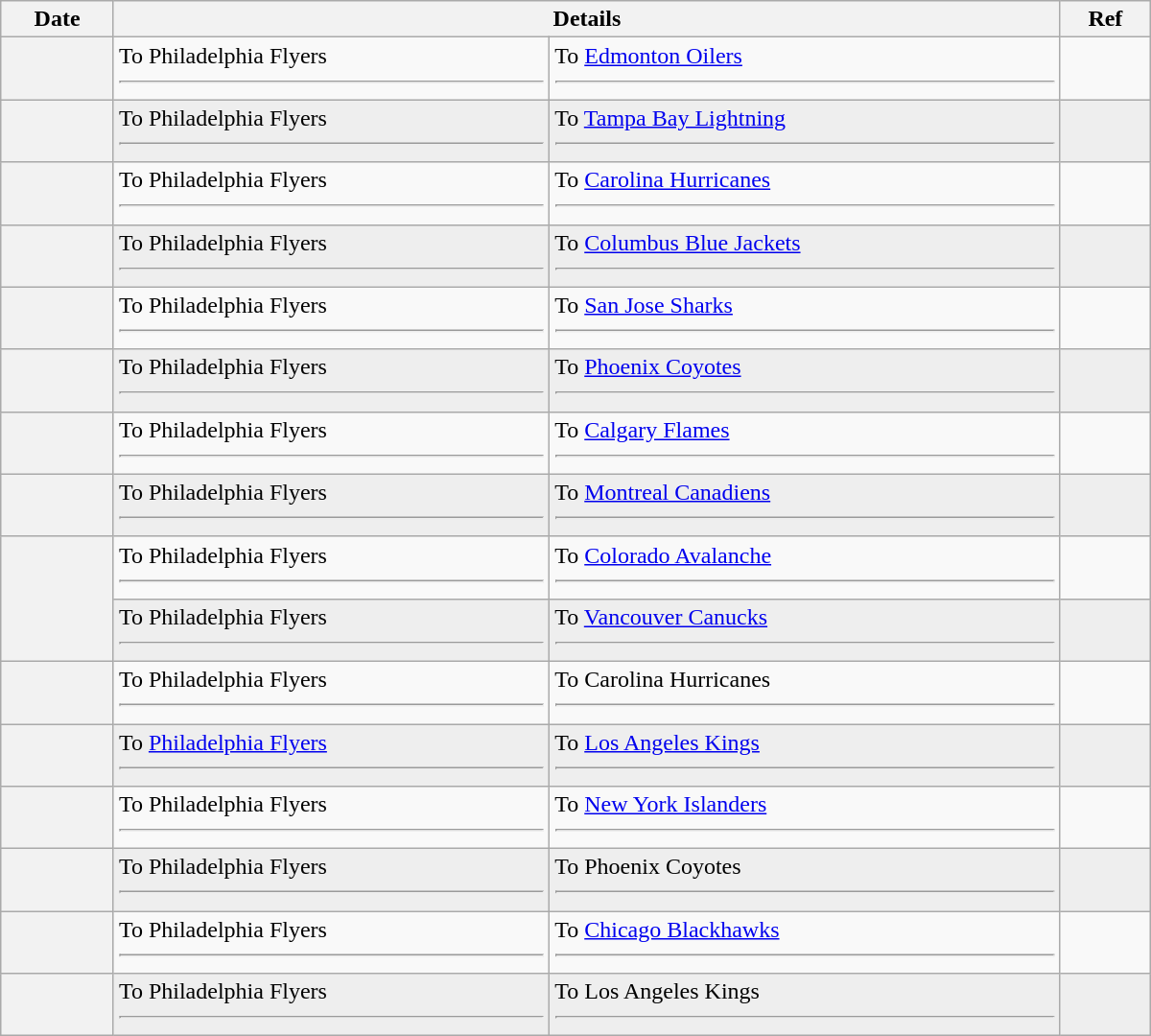<table class="wikitable plainrowheaders" style="width: 50em;">
<tr>
<th scope="col">Date</th>
<th scope="col" colspan="2">Details</th>
<th scope="col">Ref</th>
</tr>
<tr>
<th scope="row"></th>
<td valign="top">To Philadelphia Flyers <hr> </td>
<td valign="top">To <a href='#'>Edmonton Oilers</a> <hr></td>
<td></td>
</tr>
<tr bgcolor="#eeeeee">
<th scope="row"></th>
<td valign="top">To Philadelphia Flyers <hr> </td>
<td valign="top">To <a href='#'>Tampa Bay Lightning</a> <hr></td>
<td></td>
</tr>
<tr>
<th scope="row"></th>
<td valign="top">To Philadelphia Flyers <hr> </td>
<td valign="top">To <a href='#'>Carolina Hurricanes</a> <hr></td>
<td></td>
</tr>
<tr bgcolor="#eeeeee">
<th scope="row"></th>
<td valign="top">To Philadelphia Flyers <hr> </td>
<td valign="top">To <a href='#'>Columbus Blue Jackets</a> <hr></td>
<td></td>
</tr>
<tr>
<th scope="row"></th>
<td valign="top">To Philadelphia Flyers <hr> </td>
<td valign="top">To <a href='#'>San Jose Sharks</a> <hr></td>
<td></td>
</tr>
<tr bgcolor="#eeeeee">
<th scope="row"></th>
<td valign="top">To Philadelphia Flyers <hr> </td>
<td valign="top">To <a href='#'>Phoenix Coyotes</a> <hr></td>
<td></td>
</tr>
<tr>
<th scope="row"></th>
<td valign="top">To Philadelphia Flyers <hr> </td>
<td valign="top">To <a href='#'>Calgary Flames</a> <hr> </td>
<td></td>
</tr>
<tr bgcolor="#eeeeee">
<th scope="row"></th>
<td valign="top">To Philadelphia Flyers <hr> </td>
<td valign="top">To <a href='#'>Montreal Canadiens</a> <hr></td>
<td></td>
</tr>
<tr>
<th scope="row" rowspan=2></th>
<td valign="top">To Philadelphia Flyers <hr> </td>
<td valign="top">To <a href='#'>Colorado Avalanche</a> <hr></td>
<td></td>
</tr>
<tr bgcolor="#eeeeee">
<td valign="top">To Philadelphia Flyers <hr> </td>
<td valign="top">To <a href='#'>Vancouver Canucks</a> <hr></td>
<td></td>
</tr>
<tr>
<th scope="row"></th>
<td valign="top">To Philadelphia Flyers <hr> </td>
<td valign="top">To Carolina Hurricanes <hr></td>
<td></td>
</tr>
<tr bgcolor="#eeeeee">
<th scope="row"></th>
<td valign="top">To <a href='#'>Philadelphia Flyers</a> <hr> </td>
<td valign="top">To <a href='#'>Los Angeles Kings</a> <hr></td>
<td></td>
</tr>
<tr>
<th scope="row"></th>
<td valign="top">To Philadelphia Flyers <hr> </td>
<td valign="top">To <a href='#'>New York Islanders</a> <hr></td>
<td></td>
</tr>
<tr bgcolor="#eeeeee">
<th scope="row"></th>
<td valign="top">To Philadelphia Flyers <hr> </td>
<td valign="top">To Phoenix Coyotes <hr></td>
<td></td>
</tr>
<tr>
<th scope="row"></th>
<td valign="top">To Philadelphia Flyers <hr> </td>
<td valign="top">To <a href='#'>Chicago Blackhawks</a> <hr> </td>
<td></td>
</tr>
<tr bgcolor="#eeeeee">
<th scope="row"></th>
<td valign="top">To Philadelphia Flyers <hr> </td>
<td valign="top">To Los Angeles Kings <hr></td>
<td></td>
</tr>
</table>
